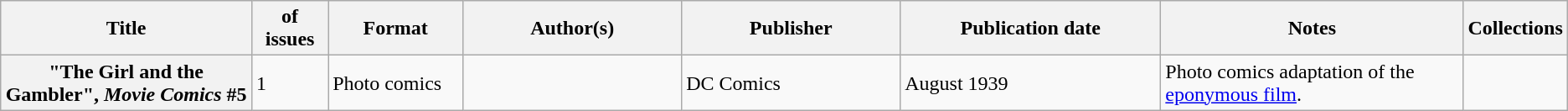<table class="wikitable">
<tr>
<th>Title</th>
<th style="width:40pt"> of issues</th>
<th style="width:75pt">Format</th>
<th style="width:125pt">Author(s)</th>
<th style="width:125pt">Publisher</th>
<th style="width:150pt">Publication date</th>
<th style="width:175pt">Notes</th>
<th>Collections</th>
</tr>
<tr>
<th>"The Girl and the Gambler", <em>Movie Comics</em> #5</th>
<td>1</td>
<td>Photo comics</td>
<td></td>
<td>DC Comics</td>
<td>August 1939</td>
<td>Photo comics adaptation of the <a href='#'>eponymous film</a>.</td>
<td></td>
</tr>
</table>
